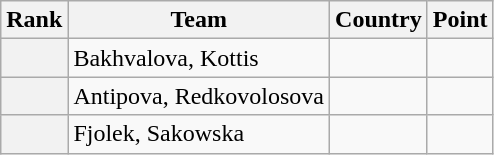<table class="wikitable sortable">
<tr>
<th>Rank</th>
<th>Team</th>
<th>Country</th>
<th>Point</th>
</tr>
<tr>
<th></th>
<td>Bakhvalova, Kottis</td>
<td></td>
<td></td>
</tr>
<tr>
<th></th>
<td>Antipova, Redkovolosova</td>
<td></td>
<td></td>
</tr>
<tr>
<th></th>
<td>Fjolek, Sakowska</td>
<td></td>
<td></td>
</tr>
</table>
